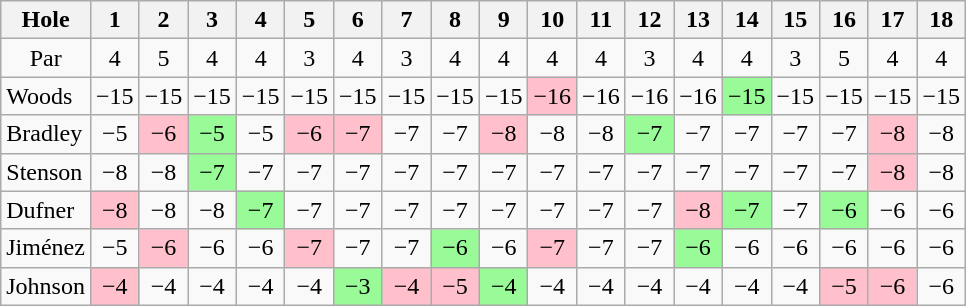<table class="wikitable" style="text-align:center">
<tr>
<th>Hole</th>
<th>1</th>
<th>2</th>
<th>3</th>
<th>4</th>
<th>5</th>
<th>6</th>
<th>7</th>
<th>8</th>
<th>9</th>
<th>10</th>
<th>11</th>
<th>12</th>
<th>13</th>
<th>14</th>
<th>15</th>
<th>16</th>
<th>17</th>
<th>18</th>
</tr>
<tr>
<td>Par</td>
<td>4</td>
<td>5</td>
<td>4</td>
<td>4</td>
<td>3</td>
<td>4</td>
<td>3</td>
<td>4</td>
<td>4</td>
<td>4</td>
<td>4</td>
<td>3</td>
<td>4</td>
<td>4</td>
<td>3</td>
<td>5</td>
<td>4</td>
<td>4</td>
</tr>
<tr>
<td align=left> Woods</td>
<td>−15</td>
<td>−15</td>
<td>−15</td>
<td>−15</td>
<td>−15</td>
<td>−15</td>
<td>−15</td>
<td>−15</td>
<td>−15</td>
<td style="background: Pink;">−16</td>
<td>−16</td>
<td>−16</td>
<td>−16</td>
<td style="background: PaleGreen;">−15</td>
<td>−15</td>
<td>−15</td>
<td>−15</td>
<td>−15</td>
</tr>
<tr>
<td align=left> Bradley</td>
<td>−5</td>
<td style="background: Pink;">−6</td>
<td style="background: PaleGreen;">−5</td>
<td>−5</td>
<td style="background: Pink;">−6</td>
<td style="background: Pink;">−7</td>
<td>−7</td>
<td>−7</td>
<td style="background: Pink;">−8</td>
<td>−8</td>
<td>−8</td>
<td style="background: PaleGreen;">−7</td>
<td>−7</td>
<td>−7</td>
<td>−7</td>
<td>−7</td>
<td style="background: Pink;">−8</td>
<td>−8</td>
</tr>
<tr>
<td align=left> Stenson</td>
<td>−8</td>
<td>−8</td>
<td style="background: PaleGreen;">−7</td>
<td>−7</td>
<td>−7</td>
<td>−7</td>
<td>−7</td>
<td>−7</td>
<td>−7</td>
<td>−7</td>
<td>−7</td>
<td>−7</td>
<td>−7</td>
<td>−7</td>
<td>−7</td>
<td>−7</td>
<td style="background: Pink;">−8</td>
<td>−8</td>
</tr>
<tr>
<td align=left> Dufner</td>
<td style="background: Pink;">−8</td>
<td>−8</td>
<td>−8</td>
<td style="background: PaleGreen;">−7</td>
<td>−7</td>
<td>−7</td>
<td>−7</td>
<td>−7</td>
<td>−7</td>
<td>−7</td>
<td>−7</td>
<td>−7</td>
<td style="background: Pink;">−8</td>
<td style="background: PaleGreen;">−7</td>
<td>−7</td>
<td style="background: PaleGreen;">−6</td>
<td>−6</td>
<td>−6</td>
</tr>
<tr>
<td align=left> Jiménez</td>
<td>−5</td>
<td style="background: Pink;">−6</td>
<td>−6</td>
<td>−6</td>
<td style="background: Pink;">−7</td>
<td>−7</td>
<td>−7</td>
<td style="background: PaleGreen;">−6</td>
<td>−6</td>
<td style="background: Pink;">−7</td>
<td>−7</td>
<td>−7</td>
<td style="background: PaleGreen;">−6</td>
<td>−6</td>
<td>−6</td>
<td>−6</td>
<td>−6</td>
<td>−6</td>
</tr>
<tr>
<td align=left> Johnson</td>
<td style="background: Pink;">−4</td>
<td>−4</td>
<td>−4</td>
<td>−4</td>
<td>−4</td>
<td style="background: PaleGreen;">−3</td>
<td style="background: Pink;">−4</td>
<td style="background: Pink;">−5</td>
<td style="background: PaleGreen;">−4</td>
<td>−4</td>
<td>−4</td>
<td>−4</td>
<td>−4</td>
<td>−4</td>
<td>−4</td>
<td style="background: Pink;">−5</td>
<td style="background: Pink;">−6</td>
<td>−6</td>
</tr>
</table>
